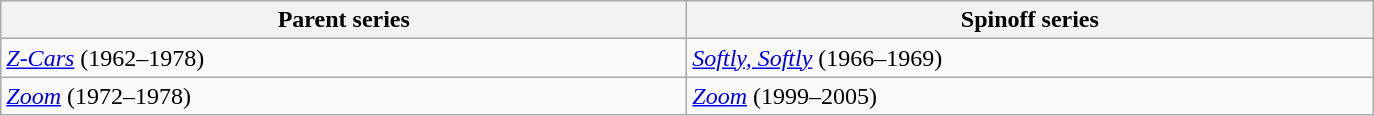<table class="wikitable">
<tr>
<th width="450">Parent series</th>
<th width="450">Spinoff series</th>
</tr>
<tr>
<td><em><a href='#'>Z-Cars</a></em> (1962–1978)</td>
<td><em><a href='#'>Softly, Softly</a></em> (1966–1969)</td>
</tr>
<tr>
<td><em><a href='#'>Zoom</a></em> (1972–1978)</td>
<td><em><a href='#'>Zoom</a></em> (1999–2005)</td>
</tr>
</table>
